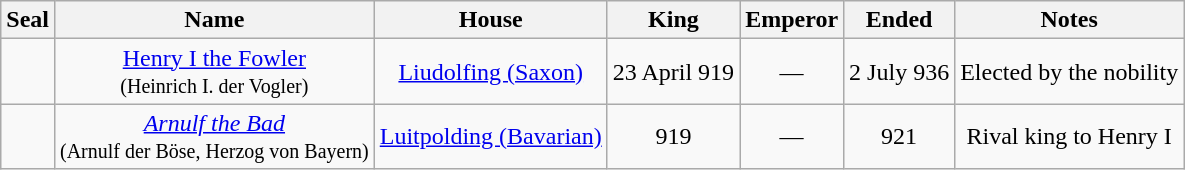<table class="wikitable" style="text-align:center;">
<tr>
<th>Seal</th>
<th>Name</th>
<th>House</th>
<th>King</th>
<th>Emperor</th>
<th>Ended</th>
<th>Notes</th>
</tr>
<tr>
<td></td>
<td><a href='#'>Henry I the Fowler</a><br><small>(Heinrich I. der Vogler)</small></td>
<td><a href='#'>Liudolfing (Saxon)</a></td>
<td>23 April 919</td>
<td>—</td>
<td>2 July 936</td>
<td>Elected by the nobility</td>
</tr>
<tr>
<td></td>
<td><em><a href='#'>Arnulf the Bad</a></em><br><small>(Arnulf der Böse, Herzog von Bayern)</small></td>
<td><a href='#'>Luitpolding (Bavarian)</a></td>
<td>919</td>
<td>—</td>
<td>921</td>
<td>Rival king to Henry I</td>
</tr>
</table>
